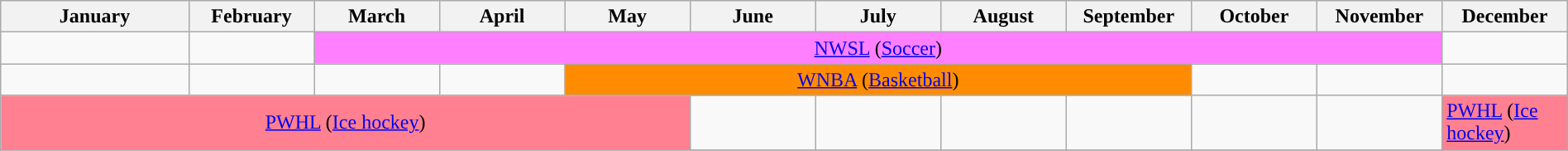<table class = "wikitable" width = 100%>
<tr>
<th width=0%>January</th>
<th width=8%>February</th>
<th width=8%>March</th>
<th width=8%>April</th>
<th width=8%>May</th>
<th width=8%>June</th>
<th width=8%>July</th>
<th width=8%>August</th>
<th width=8%>September</th>
<th width=8%>October</th>
<th width=8%>November</th>
<th width=8%>December</th>
</tr>
<tr>
<td></td>
<td></td>
<td colspan=9 style="background:#FF7fff; text-align:center"><a href='#'>NWSL</a> (<a href='#'>Soccer</a>)</td>
<td></td>
</tr>
<tr>
<td></td>
<td></td>
<td></td>
<td></td>
<td colspan=5 style="background:#ff8c00; text-align:center"><a href='#'>WNBA</a> (<a href='#'>Basketball</a>)</td>
<td></td>
<td></td>
<td></td>
</tr>
<tr>
<td colspan=5 style="background:#FF8091; text-align:center"><a href='#'>PWHL</a> (<a href='#'>Ice hockey</a>)</td>
<td></td>
<td></td>
<td></td>
<td></td>
<td></td>
<td></td>
<td style="background:#FF8091;"><a href='#'>PWHL</a> (<a href='#'>Ice hockey</a>)</td>
</tr>
<tr>
</tr>
</table>
